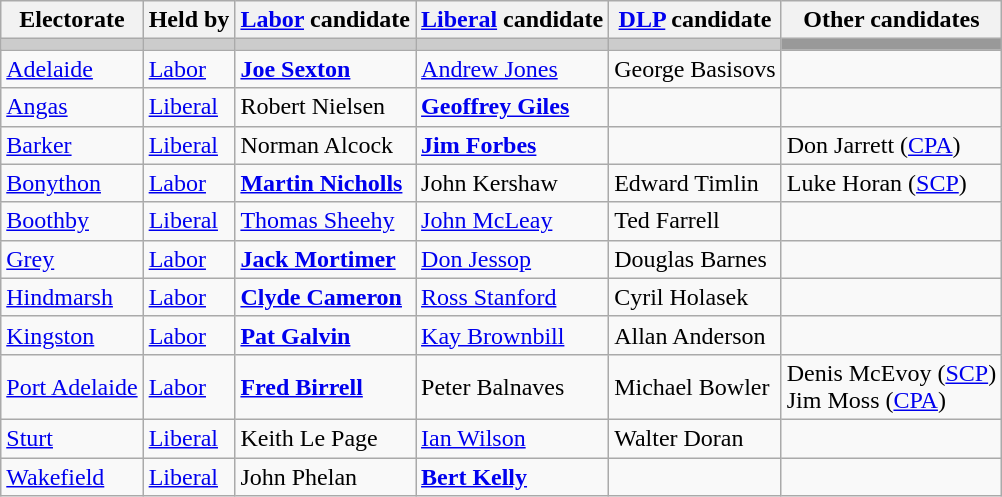<table class="wikitable">
<tr>
<th>Electorate</th>
<th>Held by</th>
<th><a href='#'>Labor</a> candidate</th>
<th><a href='#'>Liberal</a> candidate</th>
<th><a href='#'>DLP</a> candidate</th>
<th>Other candidates</th>
</tr>
<tr bgcolor="#cccccc">
<td></td>
<td></td>
<td></td>
<td></td>
<td></td>
<td bgcolor="#999999"></td>
</tr>
<tr>
<td><a href='#'>Adelaide</a></td>
<td><a href='#'>Labor</a></td>
<td><strong><a href='#'>Joe Sexton</a></strong></td>
<td><a href='#'>Andrew Jones</a></td>
<td>George Basisovs</td>
<td></td>
</tr>
<tr>
<td><a href='#'>Angas</a></td>
<td><a href='#'>Liberal</a></td>
<td>Robert Nielsen</td>
<td><strong><a href='#'>Geoffrey Giles</a></strong></td>
<td></td>
<td></td>
</tr>
<tr>
<td><a href='#'>Barker</a></td>
<td><a href='#'>Liberal</a></td>
<td>Norman Alcock</td>
<td><strong><a href='#'>Jim Forbes</a></strong></td>
<td></td>
<td>Don Jarrett (<a href='#'>CPA</a>)</td>
</tr>
<tr>
<td><a href='#'>Bonython</a></td>
<td><a href='#'>Labor</a></td>
<td><strong><a href='#'>Martin Nicholls</a></strong></td>
<td>John Kershaw</td>
<td>Edward Timlin</td>
<td>Luke Horan (<a href='#'>SCP</a>)</td>
</tr>
<tr>
<td><a href='#'>Boothby</a></td>
<td><a href='#'>Liberal</a></td>
<td><a href='#'>Thomas Sheehy</a></td>
<td><a href='#'>John McLeay</a></td>
<td>Ted Farrell</td>
<td></td>
</tr>
<tr>
<td><a href='#'>Grey</a></td>
<td><a href='#'>Labor</a></td>
<td><strong><a href='#'>Jack Mortimer</a></strong></td>
<td><a href='#'>Don Jessop</a></td>
<td>Douglas Barnes</td>
<td></td>
</tr>
<tr>
<td><a href='#'>Hindmarsh</a></td>
<td><a href='#'>Labor</a></td>
<td><strong><a href='#'>Clyde Cameron</a></strong></td>
<td><a href='#'>Ross Stanford</a></td>
<td>Cyril Holasek</td>
<td></td>
</tr>
<tr>
<td><a href='#'>Kingston</a></td>
<td><a href='#'>Labor</a></td>
<td><strong><a href='#'>Pat Galvin</a></strong></td>
<td><a href='#'>Kay Brownbill</a></td>
<td>Allan Anderson</td>
<td></td>
</tr>
<tr>
<td><a href='#'>Port Adelaide</a></td>
<td><a href='#'>Labor</a></td>
<td><strong><a href='#'>Fred Birrell</a></strong></td>
<td>Peter Balnaves</td>
<td>Michael Bowler</td>
<td>Denis McEvoy (<a href='#'>SCP</a>)<br>Jim Moss (<a href='#'>CPA</a>)</td>
</tr>
<tr>
<td><a href='#'>Sturt</a></td>
<td><a href='#'>Liberal</a></td>
<td>Keith Le Page</td>
<td><a href='#'>Ian Wilson</a></td>
<td>Walter Doran</td>
<td></td>
</tr>
<tr>
<td><a href='#'>Wakefield</a></td>
<td><a href='#'>Liberal</a></td>
<td>John Phelan</td>
<td><strong><a href='#'>Bert Kelly</a></strong></td>
<td></td>
<td></td>
</tr>
</table>
